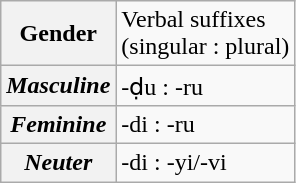<table class="wikitable">
<tr>
<th>Gender</th>
<td>Verbal suffixes<br>(singular : plural)</td>
</tr>
<tr>
<th><em>Masculine</em></th>
<td>-ḍu : -ru</td>
</tr>
<tr>
<th><em>Feminine</em></th>
<td>-di : -ru</td>
</tr>
<tr>
<th><em>Neuter</em></th>
<td>-di : -yi/-vi</td>
</tr>
</table>
